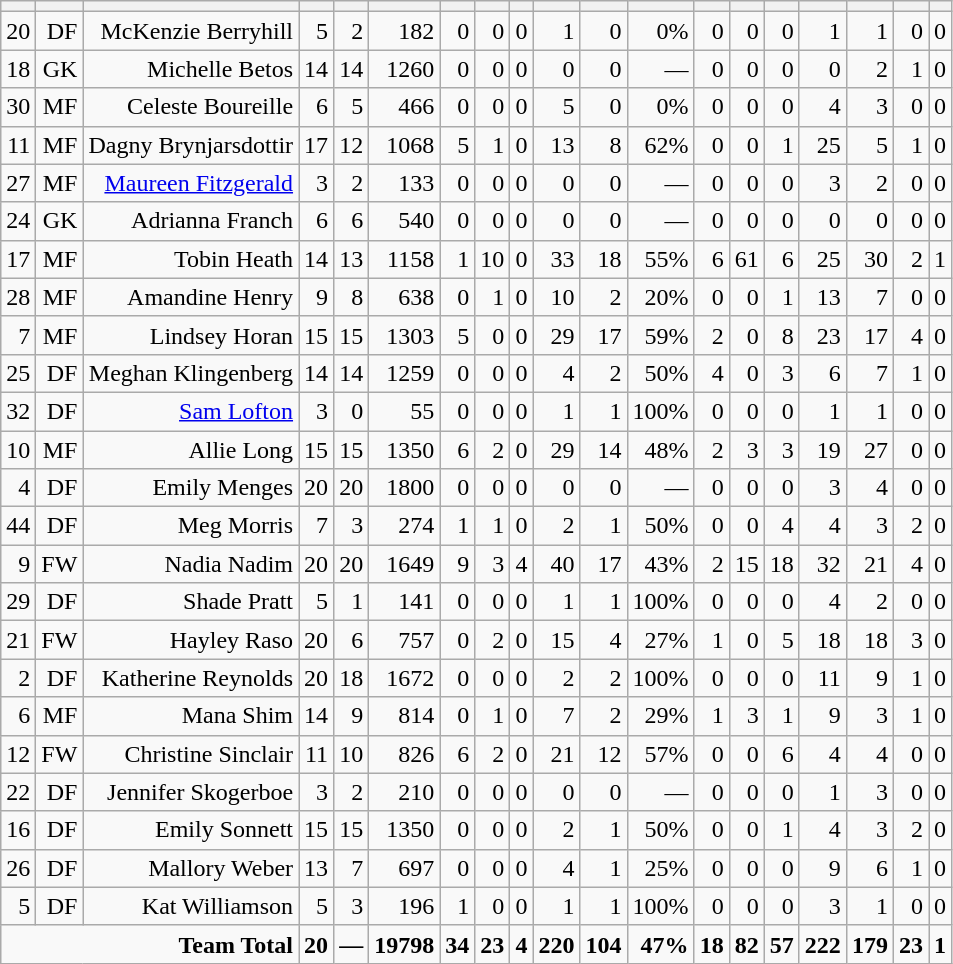<table class="wikitable sortable" style="text-align:right;">
<tr>
<th></th>
<th></th>
<th></th>
<th></th>
<th></th>
<th></th>
<th></th>
<th></th>
<th></th>
<th></th>
<th></th>
<th></th>
<th></th>
<th></th>
<th></th>
<th></th>
<th></th>
<th></th>
<th></th>
</tr>
<tr>
<td>20</td>
<td>DF</td>
<td>McKenzie Berryhill</td>
<td>5</td>
<td>2</td>
<td>182</td>
<td>0</td>
<td>0</td>
<td>0</td>
<td>1</td>
<td>0</td>
<td>0%</td>
<td>0</td>
<td>0</td>
<td>0</td>
<td>1</td>
<td>1</td>
<td>0</td>
<td>0</td>
</tr>
<tr>
<td>18</td>
<td>GK</td>
<td>Michelle Betos</td>
<td>14</td>
<td>14</td>
<td>1260</td>
<td>0</td>
<td>0</td>
<td>0</td>
<td>0</td>
<td>0</td>
<td>—</td>
<td>0</td>
<td>0</td>
<td>0</td>
<td>0</td>
<td>2</td>
<td>1</td>
<td>0</td>
</tr>
<tr>
<td>30</td>
<td>MF</td>
<td>Celeste Boureille</td>
<td>6</td>
<td>5</td>
<td>466</td>
<td>0</td>
<td>0</td>
<td>0</td>
<td>5</td>
<td>0</td>
<td>0%</td>
<td>0</td>
<td>0</td>
<td>0</td>
<td>4</td>
<td>3</td>
<td>0</td>
<td>0</td>
</tr>
<tr>
<td>11</td>
<td>MF</td>
<td>Dagny Brynjarsdottir</td>
<td>17</td>
<td>12</td>
<td>1068</td>
<td>5</td>
<td>1</td>
<td>0</td>
<td>13</td>
<td>8</td>
<td>62%</td>
<td>0</td>
<td>0</td>
<td>1</td>
<td>25</td>
<td>5</td>
<td>1</td>
<td>0</td>
</tr>
<tr>
<td>27</td>
<td>MF</td>
<td><a href='#'>Maureen Fitzgerald</a></td>
<td>3</td>
<td>2</td>
<td>133</td>
<td>0</td>
<td>0</td>
<td>0</td>
<td>0</td>
<td>0</td>
<td>—</td>
<td>0</td>
<td>0</td>
<td>0</td>
<td>3</td>
<td>2</td>
<td>0</td>
<td>0</td>
</tr>
<tr>
<td>24</td>
<td>GK</td>
<td>Adrianna Franch</td>
<td>6</td>
<td>6</td>
<td>540</td>
<td>0</td>
<td>0</td>
<td>0</td>
<td>0</td>
<td>0</td>
<td>—</td>
<td>0</td>
<td>0</td>
<td>0</td>
<td>0</td>
<td>0</td>
<td>0</td>
<td>0</td>
</tr>
<tr>
<td>17</td>
<td>MF</td>
<td>Tobin Heath</td>
<td>14</td>
<td>13</td>
<td>1158</td>
<td>1</td>
<td>10</td>
<td>0</td>
<td>33</td>
<td>18</td>
<td>55%</td>
<td>6</td>
<td>61</td>
<td>6</td>
<td>25</td>
<td>30</td>
<td>2</td>
<td>1</td>
</tr>
<tr>
<td>28</td>
<td>MF</td>
<td>Amandine Henry</td>
<td>9</td>
<td>8</td>
<td>638</td>
<td>0</td>
<td>1</td>
<td>0</td>
<td>10</td>
<td>2</td>
<td>20%</td>
<td>0</td>
<td>0</td>
<td>1</td>
<td>13</td>
<td>7</td>
<td>0</td>
<td>0</td>
</tr>
<tr>
<td>7</td>
<td>MF</td>
<td>Lindsey Horan</td>
<td>15</td>
<td>15</td>
<td>1303</td>
<td>5</td>
<td>0</td>
<td>0</td>
<td>29</td>
<td>17</td>
<td>59%</td>
<td>2</td>
<td>0</td>
<td>8</td>
<td>23</td>
<td>17</td>
<td>4</td>
<td>0</td>
</tr>
<tr>
<td>25</td>
<td>DF</td>
<td>Meghan Klingenberg</td>
<td>14</td>
<td>14</td>
<td>1259</td>
<td>0</td>
<td>0</td>
<td>0</td>
<td>4</td>
<td>2</td>
<td>50%</td>
<td>4</td>
<td>0</td>
<td>3</td>
<td>6</td>
<td>7</td>
<td>1</td>
<td>0</td>
</tr>
<tr>
<td>32</td>
<td>DF</td>
<td><a href='#'>Sam Lofton</a></td>
<td>3</td>
<td>0</td>
<td>55</td>
<td>0</td>
<td>0</td>
<td>0</td>
<td>1</td>
<td>1</td>
<td>100%</td>
<td>0</td>
<td>0</td>
<td>0</td>
<td>1</td>
<td>1</td>
<td>0</td>
<td>0</td>
</tr>
<tr>
<td>10</td>
<td>MF</td>
<td>Allie Long</td>
<td>15</td>
<td>15</td>
<td>1350</td>
<td>6</td>
<td>2</td>
<td>0</td>
<td>29</td>
<td>14</td>
<td>48%</td>
<td>2</td>
<td>3</td>
<td>3</td>
<td>19</td>
<td>27</td>
<td>0</td>
<td>0</td>
</tr>
<tr>
<td>4</td>
<td>DF</td>
<td>Emily Menges</td>
<td>20</td>
<td>20</td>
<td>1800</td>
<td>0</td>
<td>0</td>
<td>0</td>
<td>0</td>
<td>0</td>
<td>—</td>
<td>0</td>
<td>0</td>
<td>0</td>
<td>3</td>
<td>4</td>
<td>0</td>
<td>0</td>
</tr>
<tr>
<td>44</td>
<td>DF</td>
<td>Meg Morris</td>
<td>7</td>
<td>3</td>
<td>274</td>
<td>1</td>
<td>1</td>
<td>0</td>
<td>2</td>
<td>1</td>
<td>50%</td>
<td>0</td>
<td>0</td>
<td>4</td>
<td>4</td>
<td>3</td>
<td>2</td>
<td>0</td>
</tr>
<tr>
<td>9</td>
<td>FW</td>
<td>Nadia Nadim</td>
<td>20</td>
<td>20</td>
<td>1649</td>
<td>9</td>
<td>3</td>
<td>4</td>
<td>40</td>
<td>17</td>
<td>43%</td>
<td>2</td>
<td>15</td>
<td>18</td>
<td>32</td>
<td>21</td>
<td>4</td>
<td>0</td>
</tr>
<tr>
<td>29</td>
<td>DF</td>
<td>Shade Pratt</td>
<td>5</td>
<td>1</td>
<td>141</td>
<td>0</td>
<td>0</td>
<td>0</td>
<td>1</td>
<td>1</td>
<td>100%</td>
<td>0</td>
<td>0</td>
<td>0</td>
<td>4</td>
<td>2</td>
<td>0</td>
<td>0</td>
</tr>
<tr>
<td>21</td>
<td>FW</td>
<td>Hayley Raso</td>
<td>20</td>
<td>6</td>
<td>757</td>
<td>0</td>
<td>2</td>
<td>0</td>
<td>15</td>
<td>4</td>
<td>27%</td>
<td>1</td>
<td>0</td>
<td>5</td>
<td>18</td>
<td>18</td>
<td>3</td>
<td>0</td>
</tr>
<tr>
<td>2</td>
<td>DF</td>
<td>Katherine Reynolds</td>
<td>20</td>
<td>18</td>
<td>1672</td>
<td>0</td>
<td>0</td>
<td>0</td>
<td>2</td>
<td>2</td>
<td>100%</td>
<td>0</td>
<td>0</td>
<td>0</td>
<td>11</td>
<td>9</td>
<td>1</td>
<td>0</td>
</tr>
<tr>
<td>6</td>
<td>MF</td>
<td>Mana Shim</td>
<td>14</td>
<td>9</td>
<td>814</td>
<td>0</td>
<td>1</td>
<td>0</td>
<td>7</td>
<td>2</td>
<td>29%</td>
<td>1</td>
<td>3</td>
<td>1</td>
<td>9</td>
<td>3</td>
<td>1</td>
<td>0</td>
</tr>
<tr>
<td>12</td>
<td>FW</td>
<td>Christine Sinclair</td>
<td>11</td>
<td>10</td>
<td>826</td>
<td>6</td>
<td>2</td>
<td>0</td>
<td>21</td>
<td>12</td>
<td>57%</td>
<td>0</td>
<td>0</td>
<td>6</td>
<td>4</td>
<td>4</td>
<td>0</td>
<td>0</td>
</tr>
<tr>
<td>22</td>
<td>DF</td>
<td>Jennifer Skogerboe</td>
<td>3</td>
<td>2</td>
<td>210</td>
<td>0</td>
<td>0</td>
<td>0</td>
<td>0</td>
<td>0</td>
<td>—</td>
<td>0</td>
<td>0</td>
<td>0</td>
<td>1</td>
<td>3</td>
<td>0</td>
<td>0</td>
</tr>
<tr>
<td>16</td>
<td>DF</td>
<td>Emily Sonnett</td>
<td>15</td>
<td>15</td>
<td>1350</td>
<td>0</td>
<td>0</td>
<td>0</td>
<td>2</td>
<td>1</td>
<td>50%</td>
<td>0</td>
<td>0</td>
<td>1</td>
<td>4</td>
<td>3</td>
<td>2</td>
<td>0</td>
</tr>
<tr>
<td>26</td>
<td>DF</td>
<td>Mallory Weber</td>
<td>13</td>
<td>7</td>
<td>697</td>
<td>0</td>
<td>0</td>
<td>0</td>
<td>4</td>
<td>1</td>
<td>25%</td>
<td>0</td>
<td>0</td>
<td>0</td>
<td>9</td>
<td>6</td>
<td>1</td>
<td>0</td>
</tr>
<tr>
<td>5</td>
<td>DF</td>
<td>Kat Williamson</td>
<td>5</td>
<td>3</td>
<td>196</td>
<td>1</td>
<td>0</td>
<td>0</td>
<td>1</td>
<td>1</td>
<td>100%</td>
<td>0</td>
<td>0</td>
<td>0</td>
<td>3</td>
<td>1</td>
<td>0</td>
<td>0</td>
</tr>
<tr class=sortbottom style="font-weight:bold;">
<td colspan=3>Team Total</td>
<td>20</td>
<td>—</td>
<td>19798</td>
<td>34</td>
<td>23</td>
<td>4</td>
<td>220</td>
<td>104</td>
<td>47%</td>
<td>18</td>
<td>82</td>
<td>57</td>
<td>222</td>
<td>179</td>
<td>23</td>
<td>1</td>
</tr>
</table>
